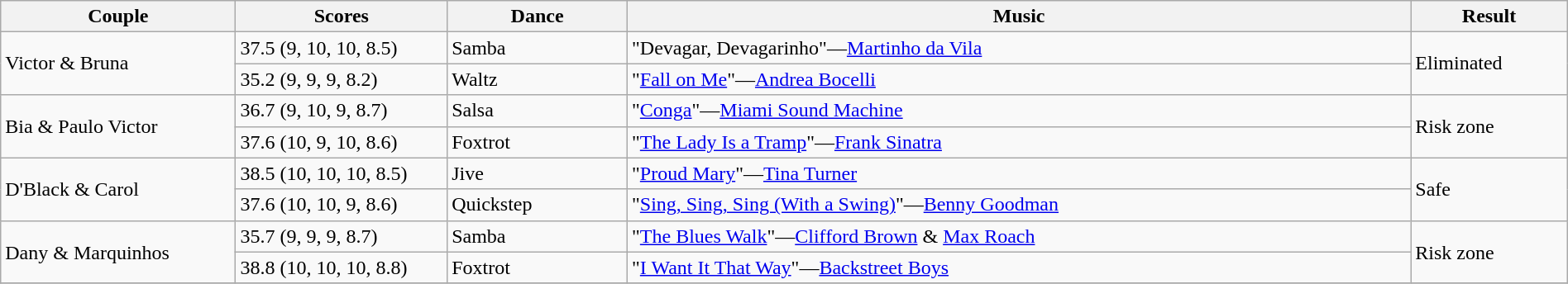<table class="wikitable sortable" style="width:100%;">
<tr>
<th width="15.0%">Couple</th>
<th width="13.5%">Scores</th>
<th width="11.5%">Dance</th>
<th width="50.0%">Music</th>
<th width="10.0%">Result</th>
</tr>
<tr>
<td rowspan=2>Victor & Bruna</td>
<td>37.5 (9, 10, 10, 8.5)</td>
<td>Samba</td>
<td>"Devagar, Devagarinho"—<a href='#'>Martinho da Vila</a></td>
<td rowspan=2>Eliminated</td>
</tr>
<tr>
<td>35.2 (9, 9, 9, 8.2)</td>
<td>Waltz</td>
<td>"<a href='#'>Fall on Me</a>"—<a href='#'>Andrea Bocelli</a></td>
</tr>
<tr>
<td rowspan=2>Bia & Paulo Victor</td>
<td>36.7 (9, 10, 9, 8.7)</td>
<td>Salsa</td>
<td>"<a href='#'>Conga</a>"—<a href='#'>Miami Sound Machine</a></td>
<td rowspan=2>Risk zone</td>
</tr>
<tr>
<td>37.6 (10, 9, 10, 8.6)</td>
<td>Foxtrot</td>
<td>"<a href='#'>The Lady Is a Tramp</a>"—<a href='#'>Frank Sinatra</a></td>
</tr>
<tr>
<td rowspan=2>D'Black & Carol</td>
<td>38.5 (10, 10, 10, 8.5)</td>
<td>Jive</td>
<td>"<a href='#'>Proud Mary</a>"—<a href='#'>Tina Turner</a></td>
<td rowspan=2>Safe</td>
</tr>
<tr>
<td>37.6 (10, 10, 9, 8.6)</td>
<td>Quickstep</td>
<td>"<a href='#'>Sing, Sing, Sing (With a Swing)</a>"—<a href='#'>Benny Goodman</a></td>
</tr>
<tr>
<td rowspan=2>Dany & Marquinhos</td>
<td>35.7 (9, 9, 9, 8.7)</td>
<td>Samba</td>
<td>"<a href='#'>The Blues Walk</a>"—<a href='#'>Clifford Brown</a> & <a href='#'>Max Roach</a></td>
<td rowspan=2>Risk zone</td>
</tr>
<tr>
<td>38.8 (10, 10, 10, 8.8)</td>
<td>Foxtrot</td>
<td>"<a href='#'>I Want It That Way</a>"—<a href='#'>Backstreet Boys</a></td>
</tr>
<tr>
</tr>
</table>
